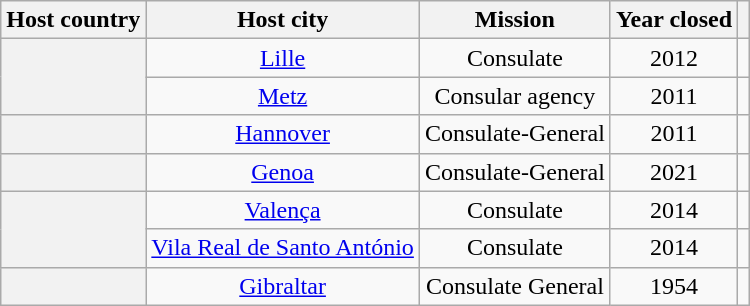<table class="wikitable plainrowheaders" style="text-align:center;">
<tr>
<th scope="col">Host country</th>
<th scope="col">Host city</th>
<th scope="col">Mission</th>
<th scope="col">Year closed</th>
<th scope="col"></th>
</tr>
<tr>
<th scope="row" rowspan="2"></th>
<td><a href='#'>Lille</a></td>
<td>Consulate</td>
<td>2012</td>
<td></td>
</tr>
<tr>
<td><a href='#'>Metz</a></td>
<td>Consular agency</td>
<td>2011</td>
<td></td>
</tr>
<tr>
<th scope="row"></th>
<td><a href='#'>Hannover</a></td>
<td>Consulate-General</td>
<td>2011</td>
<td></td>
</tr>
<tr>
<th scope="row"></th>
<td><a href='#'>Genoa</a></td>
<td>Consulate-General</td>
<td>2021</td>
<td></td>
</tr>
<tr>
<th scope="row" rowspan="2"></th>
<td><a href='#'>Valença</a></td>
<td>Consulate</td>
<td>2014</td>
<td></td>
</tr>
<tr>
<td><a href='#'>Vila Real de Santo António</a></td>
<td>Consulate</td>
<td>2014</td>
<td></td>
</tr>
<tr>
<th scope="row"></th>
<td><a href='#'>Gibraltar</a></td>
<td>Consulate General</td>
<td>1954</td>
<td></td>
</tr>
</table>
